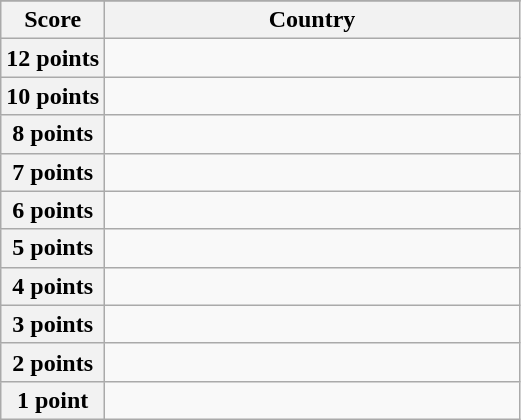<table class="wikitable">
<tr>
</tr>
<tr>
<th scope="col" width="20%">Score</th>
<th scope="col">Country</th>
</tr>
<tr>
<th scope="row">12 points</th>
<td></td>
</tr>
<tr>
<th scope="row">10 points</th>
<td></td>
</tr>
<tr>
<th scope="row">8 points</th>
<td></td>
</tr>
<tr>
<th scope="row">7 points</th>
<td></td>
</tr>
<tr>
<th scope="row">6 points</th>
<td></td>
</tr>
<tr>
<th scope="row">5 points</th>
<td></td>
</tr>
<tr>
<th scope="row">4 points</th>
<td></td>
</tr>
<tr>
<th scope="row">3 points</th>
<td></td>
</tr>
<tr>
<th scope="row">2 points</th>
<td></td>
</tr>
<tr>
<th scope="row">1 point</th>
<td></td>
</tr>
</table>
